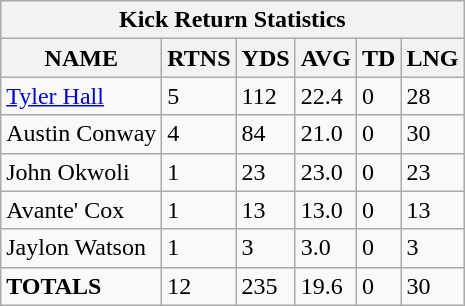<table class="wikitable sortable collapsible collapsed">
<tr>
<th colspan="8">Kick Return Statistics</th>
</tr>
<tr>
<th>NAME</th>
<th>RTNS</th>
<th>YDS</th>
<th>AVG</th>
<th>TD</th>
<th>LNG</th>
</tr>
<tr>
<td><a href='#'>Tyler Hall</a></td>
<td>5</td>
<td>112</td>
<td>22.4</td>
<td>0</td>
<td>28</td>
</tr>
<tr>
<td>Austin Conway</td>
<td>4</td>
<td>84</td>
<td>21.0</td>
<td>0</td>
<td>30</td>
</tr>
<tr>
<td>John Okwoli</td>
<td>1</td>
<td>23</td>
<td>23.0</td>
<td>0</td>
<td>23</td>
</tr>
<tr>
<td>Avante' Cox</td>
<td>1</td>
<td>13</td>
<td>13.0</td>
<td>0</td>
<td>13</td>
</tr>
<tr>
<td>Jaylon Watson</td>
<td>1</td>
<td>3</td>
<td>3.0</td>
<td>0</td>
<td>3</td>
</tr>
<tr>
<td><strong>TOTALS</strong></td>
<td>12</td>
<td>235</td>
<td>19.6</td>
<td>0</td>
<td>30</td>
</tr>
</table>
